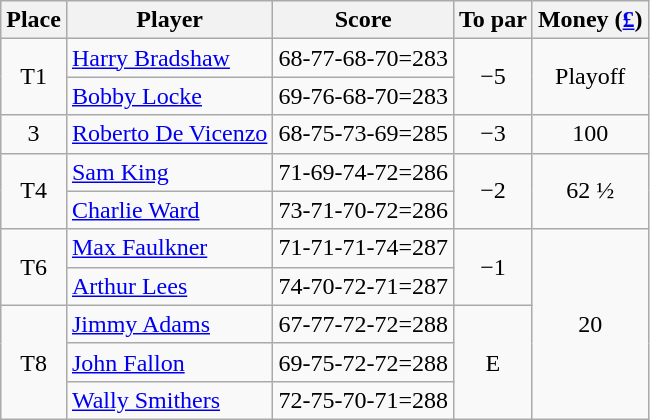<table class="wikitable">
<tr>
<th>Place</th>
<th>Player</th>
<th>Score</th>
<th>To par</th>
<th>Money (<a href='#'>£</a>)</th>
</tr>
<tr>
<td align=center rowspan=2>T1</td>
<td> <a href='#'>Harry Bradshaw</a></td>
<td>68-77-68-70=283</td>
<td rowspan=2 align="center">−5</td>
<td rowspan=2 align="center">Playoff</td>
</tr>
<tr>
<td> <a href='#'>Bobby Locke</a></td>
<td>69-76-68-70=283</td>
</tr>
<tr>
<td align="center">3</td>
<td> <a href='#'>Roberto De Vicenzo</a></td>
<td>68-75-73-69=285</td>
<td align="center">−3</td>
<td align="center">100</td>
</tr>
<tr>
<td rowspan=2 align="center">T4</td>
<td> <a href='#'>Sam King</a></td>
<td>71-69-74-72=286</td>
<td rowspan=2 align="center">−2</td>
<td rowspan=2 align="center">62 ½  </td>
</tr>
<tr>
<td> <a href='#'>Charlie Ward</a></td>
<td>73-71-70-72=286</td>
</tr>
<tr>
<td rowspan=2 align="center">T6</td>
<td> <a href='#'>Max Faulkner</a></td>
<td>71-71-71-74=287</td>
<td rowspan=2 align="center">−1</td>
<td rowspan=5 align="center">20</td>
</tr>
<tr>
<td> <a href='#'>Arthur Lees</a></td>
<td>74-70-72-71=287</td>
</tr>
<tr>
<td rowspan=3 align="center">T8</td>
<td> <a href='#'>Jimmy Adams</a></td>
<td>67-77-72-72=288</td>
<td rowspan=3 align="center">E</td>
</tr>
<tr>
<td> <a href='#'>John Fallon</a></td>
<td>69-75-72-72=288</td>
</tr>
<tr>
<td> <a href='#'>Wally Smithers</a></td>
<td>72-75-70-71=288</td>
</tr>
</table>
